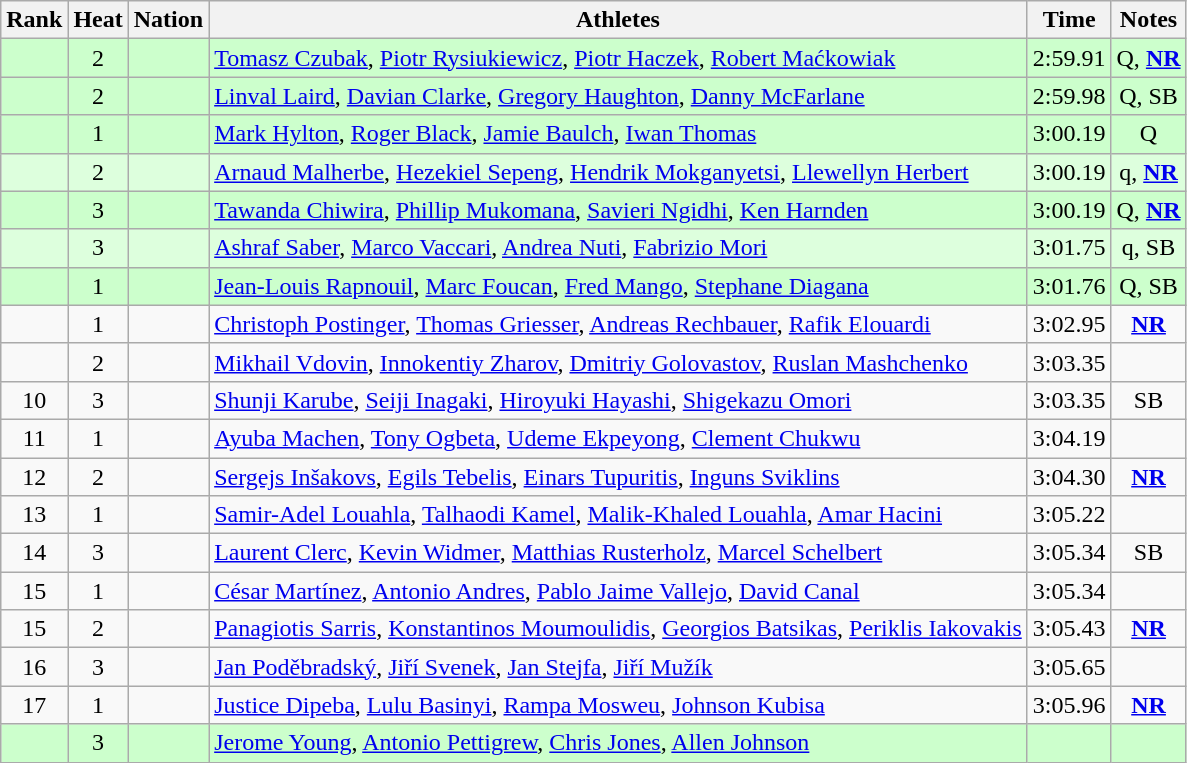<table class="wikitable sortable" style="text-align:center">
<tr>
<th>Rank</th>
<th>Heat</th>
<th>Nation</th>
<th>Athletes</th>
<th>Time</th>
<th>Notes</th>
</tr>
<tr bgcolor=ccffcc>
<td></td>
<td>2</td>
<td align=left></td>
<td align=left><a href='#'>Tomasz Czubak</a>, <a href='#'>Piotr Rysiukiewicz</a>, <a href='#'>Piotr Haczek</a>, <a href='#'>Robert Maćkowiak</a></td>
<td>2:59.91</td>
<td>Q, <strong><a href='#'>NR</a></strong></td>
</tr>
<tr bgcolor=ccffcc>
<td></td>
<td>2</td>
<td align=left></td>
<td align=left><a href='#'>Linval Laird</a>, <a href='#'>Davian Clarke</a>, <a href='#'>Gregory Haughton</a>, <a href='#'>Danny McFarlane</a></td>
<td>2:59.98</td>
<td>Q, SB</td>
</tr>
<tr bgcolor=ccffcc>
<td></td>
<td>1</td>
<td align=left></td>
<td align=left><a href='#'>Mark Hylton</a>, <a href='#'>Roger Black</a>, <a href='#'>Jamie Baulch</a>, <a href='#'>Iwan Thomas</a></td>
<td>3:00.19</td>
<td>Q</td>
</tr>
<tr bgcolor=ddffdd>
<td></td>
<td>2</td>
<td align=left></td>
<td align=left><a href='#'>Arnaud Malherbe</a>, <a href='#'>Hezekiel Sepeng</a>, <a href='#'>Hendrik Mokganyetsi</a>, <a href='#'>Llewellyn Herbert</a></td>
<td>3:00.19</td>
<td>q, <strong><a href='#'>NR</a></strong></td>
</tr>
<tr bgcolor=ccffcc>
<td></td>
<td>3</td>
<td align=left></td>
<td align=left><a href='#'>Tawanda Chiwira</a>, <a href='#'>Phillip Mukomana</a>, <a href='#'>Savieri Ngidhi</a>, <a href='#'>Ken Harnden</a></td>
<td>3:00.19</td>
<td>Q, <strong><a href='#'>NR</a></strong></td>
</tr>
<tr bgcolor=ddffdd>
<td></td>
<td>3</td>
<td align=left></td>
<td align=left><a href='#'>Ashraf Saber</a>, <a href='#'>Marco Vaccari</a>, <a href='#'>Andrea Nuti</a>, <a href='#'>Fabrizio Mori</a></td>
<td>3:01.75</td>
<td>q, SB</td>
</tr>
<tr bgcolor=ccffcc>
<td></td>
<td>1</td>
<td align=left></td>
<td align=left><a href='#'>Jean-Louis Rapnouil</a>, <a href='#'>Marc Foucan</a>, <a href='#'>Fred Mango</a>, <a href='#'>Stephane Diagana</a></td>
<td>3:01.76</td>
<td>Q, SB</td>
</tr>
<tr>
<td></td>
<td>1</td>
<td align=left></td>
<td align=left><a href='#'>Christoph Postinger</a>, <a href='#'>Thomas Griesser</a>, <a href='#'>Andreas Rechbauer</a>, <a href='#'>Rafik Elouardi</a></td>
<td>3:02.95</td>
<td><strong><a href='#'>NR</a></strong></td>
</tr>
<tr>
<td></td>
<td>2</td>
<td align=left></td>
<td align=left><a href='#'>Mikhail Vdovin</a>, <a href='#'>Innokentiy Zharov</a>, <a href='#'>Dmitriy Golovastov</a>, <a href='#'>Ruslan Mashchenko</a></td>
<td>3:03.35</td>
<td></td>
</tr>
<tr>
<td>10</td>
<td>3</td>
<td align=left></td>
<td align=left><a href='#'>Shunji Karube</a>, <a href='#'>Seiji Inagaki</a>, <a href='#'>Hiroyuki Hayashi</a>, <a href='#'>Shigekazu Omori</a></td>
<td>3:03.35</td>
<td>SB</td>
</tr>
<tr>
<td>11</td>
<td>1</td>
<td align=left></td>
<td align=left><a href='#'>Ayuba Machen</a>, <a href='#'>Tony Ogbeta</a>, <a href='#'>Udeme Ekpeyong</a>, <a href='#'>Clement Chukwu</a></td>
<td>3:04.19</td>
<td></td>
</tr>
<tr>
<td>12</td>
<td>2</td>
<td align=left></td>
<td align=left><a href='#'>Sergejs Inšakovs</a>, <a href='#'>Egils Tebelis</a>, <a href='#'>Einars Tupuritis</a>, <a href='#'>Inguns Sviklins</a></td>
<td>3:04.30</td>
<td><strong><a href='#'>NR</a></strong></td>
</tr>
<tr>
<td>13</td>
<td>1</td>
<td align=left></td>
<td align=left><a href='#'>Samir-Adel Louahla</a>, <a href='#'>Talhaodi Kamel</a>, <a href='#'>Malik-Khaled Louahla</a>, <a href='#'>Amar Hacini</a></td>
<td>3:05.22</td>
<td></td>
</tr>
<tr>
<td>14</td>
<td>3</td>
<td align=left></td>
<td align=left><a href='#'>Laurent Clerc</a>, <a href='#'>Kevin Widmer</a>, <a href='#'>Matthias Rusterholz</a>, <a href='#'>Marcel Schelbert</a></td>
<td>3:05.34</td>
<td>SB</td>
</tr>
<tr>
<td>15</td>
<td>1</td>
<td align=left></td>
<td align=left><a href='#'>César Martínez</a>, <a href='#'>Antonio Andres</a>, <a href='#'>Pablo Jaime Vallejo</a>, <a href='#'>David Canal</a></td>
<td>3:05.34</td>
<td></td>
</tr>
<tr>
<td>15</td>
<td>2</td>
<td align=left></td>
<td align=left><a href='#'>Panagiotis Sarris</a>, <a href='#'>Konstantinos Moumoulidis</a>, <a href='#'>Georgios Batsikas</a>, <a href='#'>Periklis Iakovakis</a></td>
<td>3:05.43</td>
<td><strong><a href='#'>NR</a></strong></td>
</tr>
<tr>
<td>16</td>
<td>3</td>
<td align=left></td>
<td align=left><a href='#'>Jan Poděbradský</a>, <a href='#'>Jiří Svenek</a>, <a href='#'>Jan Stejfa</a>, <a href='#'>Jiří Mužík</a></td>
<td>3:05.65</td>
<td></td>
</tr>
<tr>
<td>17</td>
<td>1</td>
<td align=left></td>
<td align=left><a href='#'>Justice Dipeba</a>, <a href='#'>Lulu Basinyi</a>, <a href='#'>Rampa Mosweu</a>, <a href='#'>Johnson Kubisa</a></td>
<td>3:05.96</td>
<td><strong><a href='#'>NR</a></strong></td>
</tr>
<tr bgcolor=ccffcc>
<td></td>
<td>3</td>
<td align=left></td>
<td align=left><a href='#'>Jerome Young</a>, <a href='#'>Antonio Pettigrew</a>, <a href='#'>Chris Jones</a>, <a href='#'>Allen Johnson</a></td>
<td></td>
<td></td>
</tr>
</table>
